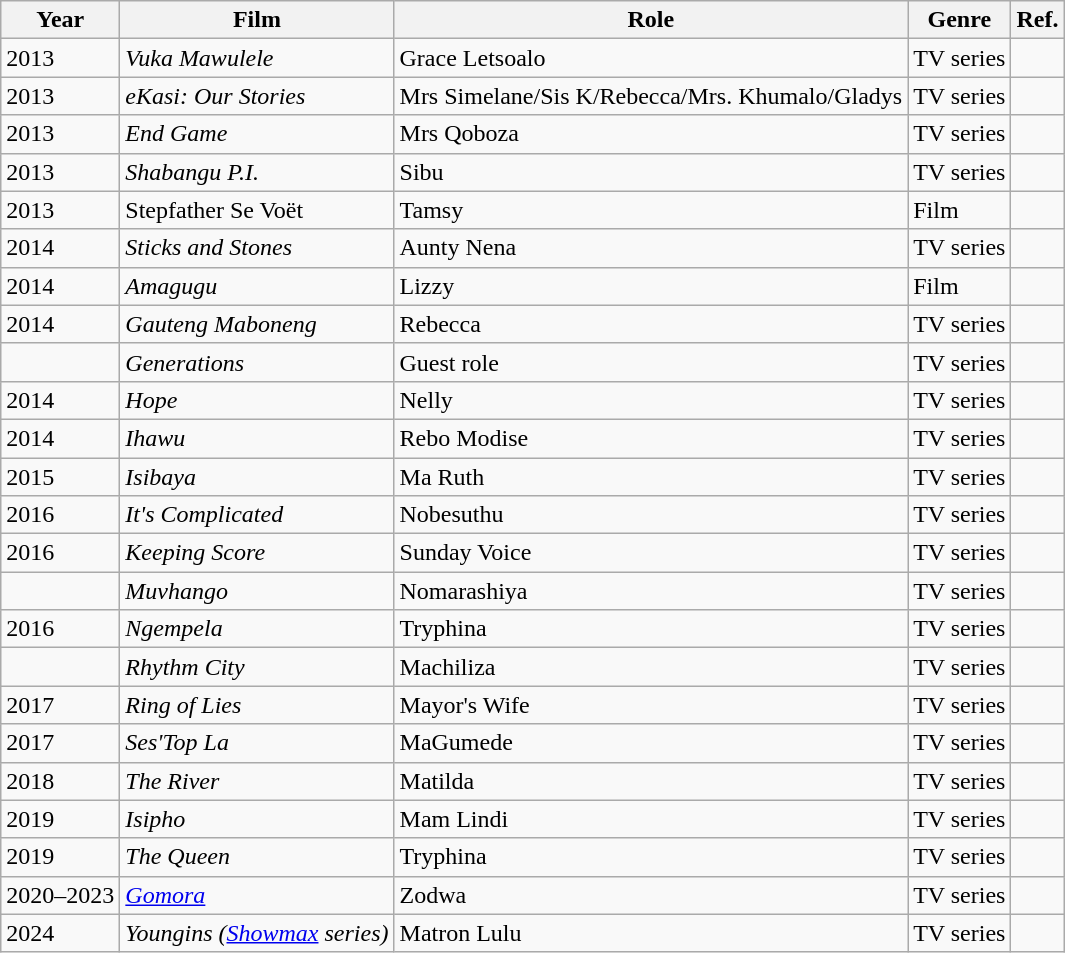<table class="wikitable">
<tr>
<th>Year</th>
<th>Film</th>
<th>Role</th>
<th>Genre</th>
<th>Ref.</th>
</tr>
<tr>
<td>2013</td>
<td><em>Vuka Mawulele</em></td>
<td>Grace Letsoalo</td>
<td>TV series</td>
<td></td>
</tr>
<tr>
<td>2013</td>
<td><em>eKasi: Our Stories</em></td>
<td>Mrs Simelane/Sis K/Rebecca/Mrs. Khumalo/Gladys</td>
<td>TV series</td>
<td></td>
</tr>
<tr>
<td>2013</td>
<td><em>End Game</em></td>
<td>Mrs Qoboza</td>
<td>TV series</td>
<td></td>
</tr>
<tr>
<td>2013</td>
<td><em>Shabangu P.I.</em></td>
<td>Sibu</td>
<td>TV series</td>
<td></td>
</tr>
<tr>
<td>2013</td>
<td>Stepfather Se Voët</td>
<td>Tamsy</td>
<td>Film</td>
<td></td>
</tr>
<tr>
<td>2014</td>
<td><em>Sticks and Stones</em></td>
<td>Aunty Nena</td>
<td>TV series</td>
<td></td>
</tr>
<tr>
<td>2014</td>
<td><em>Amagugu</em></td>
<td>Lizzy</td>
<td>Film</td>
<td></td>
</tr>
<tr>
<td>2014</td>
<td><em>Gauteng Maboneng</em></td>
<td>Rebecca</td>
<td>TV series</td>
<td></td>
</tr>
<tr>
<td></td>
<td><em>Generations</em></td>
<td>Guest role</td>
<td>TV series</td>
<td></td>
</tr>
<tr>
<td>2014</td>
<td><em>Hope</em></td>
<td>Nelly</td>
<td>TV series</td>
<td></td>
</tr>
<tr>
<td>2014</td>
<td><em>Ihawu</em></td>
<td>Rebo Modise</td>
<td>TV series</td>
<td></td>
</tr>
<tr>
<td>2015</td>
<td><em>Isibaya</em></td>
<td>Ma Ruth</td>
<td>TV series</td>
<td></td>
</tr>
<tr>
<td>2016</td>
<td><em>It's Complicated</em></td>
<td>Nobesuthu</td>
<td>TV series</td>
<td></td>
</tr>
<tr>
<td>2016</td>
<td><em>Keeping Score</em></td>
<td>Sunday Voice</td>
<td>TV series</td>
<td></td>
</tr>
<tr>
<td></td>
<td><em>Muvhango</em></td>
<td>Nomarashiya</td>
<td>TV series</td>
<td></td>
</tr>
<tr>
<td>2016</td>
<td><em>Ngempela</em></td>
<td>Tryphina</td>
<td>TV series</td>
<td></td>
</tr>
<tr>
<td></td>
<td><em>Rhythm City</em></td>
<td>Machiliza</td>
<td>TV series</td>
<td></td>
</tr>
<tr>
<td>2017</td>
<td><em>Ring of Lies</em></td>
<td>Mayor's Wife</td>
<td>TV series</td>
<td></td>
</tr>
<tr>
<td>2017</td>
<td><em>Ses'Top La</em></td>
<td>MaGumede</td>
<td>TV series</td>
<td></td>
</tr>
<tr>
<td>2018</td>
<td><em>The River</em></td>
<td>Matilda</td>
<td>TV series</td>
<td></td>
</tr>
<tr>
<td>2019</td>
<td><em>Isipho</em></td>
<td>Mam Lindi</td>
<td>TV series</td>
<td></td>
</tr>
<tr>
<td>2019</td>
<td><em>The Queen</em></td>
<td>Tryphina</td>
<td>TV series</td>
<td></td>
</tr>
<tr>
<td>2020–2023</td>
<td><em><a href='#'>Gomora</a></em></td>
<td>Zodwa</td>
<td>TV series</td>
<td></td>
</tr>
<tr>
<td>2024</td>
<td><em>Youngins (<a href='#'>Showmax</a> series)</em></td>
<td>Matron Lulu</td>
<td>TV series</td>
<td></td>
</tr>
</table>
